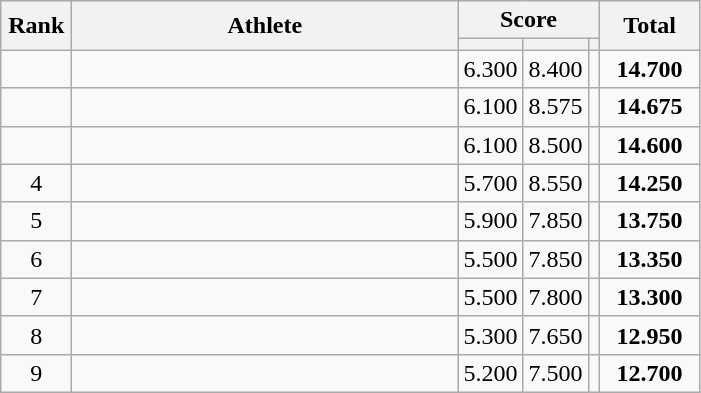<table class=wikitable style="text-align:center">
<tr>
<th width="40" rowspan="2">Rank</th>
<th width="250" rowspan="2">Athlete</th>
<th width="60" colspan="3">Score</th>
<th width="60" rowspan="2">Total</th>
</tr>
<tr>
<th></th>
<th></th>
<th></th>
</tr>
<tr>
<td></td>
<td align="left"></td>
<td>6.300</td>
<td>8.400</td>
<td></td>
<td><strong>14.700</strong></td>
</tr>
<tr>
<td></td>
<td align="left"></td>
<td>6.100</td>
<td>8.575</td>
<td></td>
<td><strong>14.675</strong></td>
</tr>
<tr>
<td></td>
<td align="left"></td>
<td>6.100</td>
<td>8.500</td>
<td></td>
<td><strong>14.600</strong></td>
</tr>
<tr>
<td>4</td>
<td align="left"></td>
<td>5.700</td>
<td>8.550</td>
<td></td>
<td><strong>14.250</strong></td>
</tr>
<tr>
<td>5</td>
<td align="left"></td>
<td>5.900</td>
<td>7.850</td>
<td></td>
<td><strong>13.750</strong></td>
</tr>
<tr>
<td>6</td>
<td align="left"></td>
<td>5.500</td>
<td>7.850</td>
<td></td>
<td><strong>13.350</strong></td>
</tr>
<tr>
<td>7</td>
<td align="left"></td>
<td>5.500</td>
<td>7.800</td>
<td></td>
<td><strong>13.300</strong></td>
</tr>
<tr>
<td>8</td>
<td align="left"></td>
<td>5.300</td>
<td>7.650</td>
<td></td>
<td><strong>12.950</strong></td>
</tr>
<tr>
<td>9</td>
<td align="left"></td>
<td>5.200</td>
<td>7.500</td>
<td></td>
<td><strong>12.700</strong></td>
</tr>
</table>
